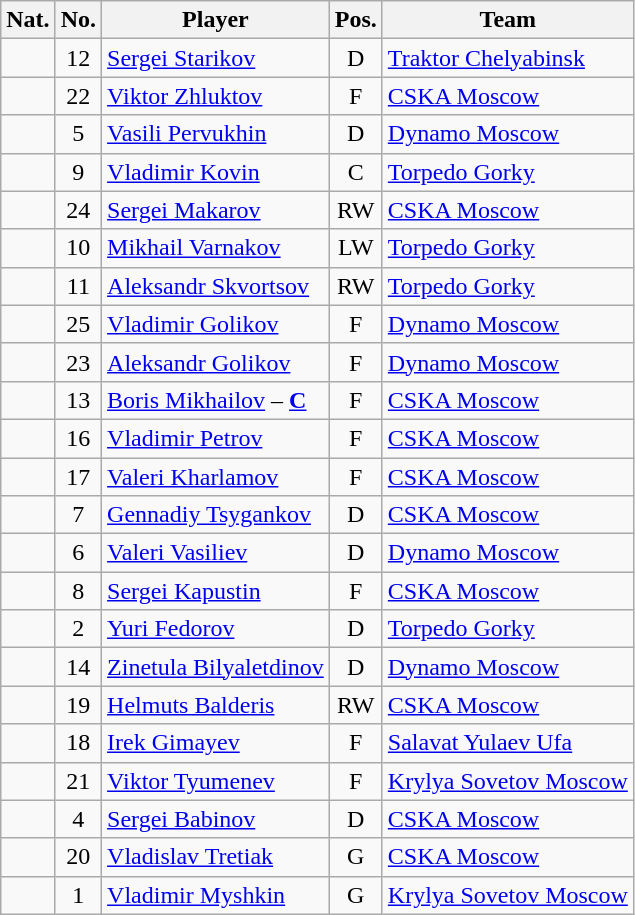<table class="wikitable sortable" style="text-align: center;">
<tr>
<th>Nat.</th>
<th>No.</th>
<th>Player</th>
<th>Pos.</th>
<th>Team</th>
</tr>
<tr>
<td></td>
<td>12</td>
<td align=left><a href='#'>Sergei Starikov</a></td>
<td>D</td>
<td align=left> <a href='#'>Traktor Chelyabinsk</a></td>
</tr>
<tr>
<td></td>
<td>22</td>
<td align=left><a href='#'>Viktor Zhluktov</a></td>
<td>F</td>
<td align=left> <a href='#'>CSKA Moscow</a></td>
</tr>
<tr>
<td></td>
<td>5</td>
<td align=left><a href='#'>Vasili Pervukhin</a></td>
<td>D</td>
<td align=left> <a href='#'>Dynamo Moscow</a></td>
</tr>
<tr>
<td></td>
<td>9</td>
<td align=left><a href='#'>Vladimir Kovin</a></td>
<td>C</td>
<td align=left> <a href='#'>Torpedo Gorky</a></td>
</tr>
<tr>
<td></td>
<td>24</td>
<td align=left><a href='#'>Sergei Makarov</a></td>
<td>RW</td>
<td align=left> <a href='#'>CSKA Moscow</a></td>
</tr>
<tr>
<td></td>
<td>10</td>
<td align=left><a href='#'>Mikhail Varnakov</a></td>
<td>LW</td>
<td align=left> <a href='#'>Torpedo Gorky</a></td>
</tr>
<tr>
<td></td>
<td>11</td>
<td align=left><a href='#'>Aleksandr Skvortsov</a></td>
<td>RW</td>
<td align=left> <a href='#'>Torpedo Gorky</a></td>
</tr>
<tr>
<td></td>
<td>25</td>
<td align=left><a href='#'>Vladimir Golikov</a></td>
<td>F</td>
<td align=left> <a href='#'>Dynamo Moscow</a></td>
</tr>
<tr>
<td></td>
<td>23</td>
<td align=left><a href='#'>Aleksandr Golikov</a></td>
<td>F</td>
<td align=left> <a href='#'>Dynamo Moscow</a></td>
</tr>
<tr>
<td></td>
<td>13</td>
<td align=left><a href='#'>Boris Mikhailov</a> – <strong><a href='#'>C</a></strong></td>
<td>F</td>
<td align=left> <a href='#'>CSKA Moscow</a></td>
</tr>
<tr>
<td></td>
<td>16</td>
<td align=left><a href='#'>Vladimir Petrov</a></td>
<td>F</td>
<td align=left> <a href='#'>CSKA Moscow</a></td>
</tr>
<tr>
<td></td>
<td>17</td>
<td align=left><a href='#'>Valeri Kharlamov</a></td>
<td>F</td>
<td align=left> <a href='#'>CSKA Moscow</a></td>
</tr>
<tr>
<td></td>
<td>7</td>
<td align=left><a href='#'>Gennadiy Tsygankov</a></td>
<td>D</td>
<td align=left> <a href='#'>CSKA Moscow</a></td>
</tr>
<tr>
<td></td>
<td>6</td>
<td align=left><a href='#'>Valeri Vasiliev</a></td>
<td>D</td>
<td align=left> <a href='#'>Dynamo Moscow</a></td>
</tr>
<tr>
<td></td>
<td>8</td>
<td align=left><a href='#'>Sergei Kapustin</a></td>
<td>F</td>
<td align=left> <a href='#'>CSKA Moscow</a></td>
</tr>
<tr>
<td></td>
<td>2</td>
<td align=left><a href='#'>Yuri Fedorov</a></td>
<td>D</td>
<td align=left> <a href='#'>Torpedo Gorky</a></td>
</tr>
<tr>
<td></td>
<td>14</td>
<td align=left><a href='#'>Zinetula Bilyaletdinov</a></td>
<td>D</td>
<td align=left> <a href='#'>Dynamo Moscow</a></td>
</tr>
<tr>
<td></td>
<td>19</td>
<td align=left><a href='#'>Helmuts Balderis</a></td>
<td>RW</td>
<td align=left> <a href='#'>CSKA Moscow</a></td>
</tr>
<tr>
<td></td>
<td>18</td>
<td align=left><a href='#'>Irek Gimayev</a></td>
<td>F</td>
<td align=left> <a href='#'>Salavat Yulaev Ufa</a></td>
</tr>
<tr>
<td></td>
<td>21</td>
<td align=left><a href='#'>Viktor Tyumenev</a></td>
<td>F</td>
<td align=left> <a href='#'>Krylya Sovetov Moscow</a></td>
</tr>
<tr>
<td></td>
<td>4</td>
<td align=left><a href='#'>Sergei Babinov</a></td>
<td>D</td>
<td align=left> <a href='#'>CSKA Moscow</a></td>
</tr>
<tr>
<td></td>
<td>20</td>
<td align=left><a href='#'>Vladislav Tretiak</a></td>
<td>G</td>
<td align=left> <a href='#'>CSKA Moscow</a></td>
</tr>
<tr>
<td></td>
<td>1</td>
<td align=left><a href='#'>Vladimir Myshkin</a></td>
<td>G</td>
<td align=left> <a href='#'>Krylya Sovetov Moscow</a></td>
</tr>
</table>
